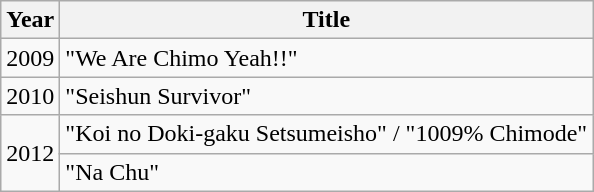<table class="wikitable">
<tr>
<th>Year</th>
<th>Title</th>
</tr>
<tr>
<td>2009</td>
<td>"We Are Chimo Yeah!!"</td>
</tr>
<tr>
<td>2010</td>
<td>"Seishun Survivor"</td>
</tr>
<tr>
<td rowspan="2">2012</td>
<td>"Koi no Doki-gaku Setsumeisho" / "1009% Chimode"</td>
</tr>
<tr>
<td>"Na Chu"</td>
</tr>
</table>
